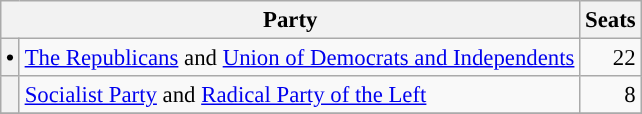<table class="wikitable" style="font-size: 95%;">
<tr>
<th colspan=2>Party</th>
<th>Seats</th>
</tr>
<tr>
<th style="background-color: "><span>•</span></th>
<td><a href='#'>The Republicans</a> and <a href='#'>Union of Democrats and Independents</a></td>
<td align="right">22</td>
</tr>
<tr>
<th style="background-color: "></th>
<td><a href='#'>Socialist Party</a> and <a href='#'>Radical Party of the Left</a></td>
<td align="right">8</td>
</tr>
<tr>
</tr>
</table>
